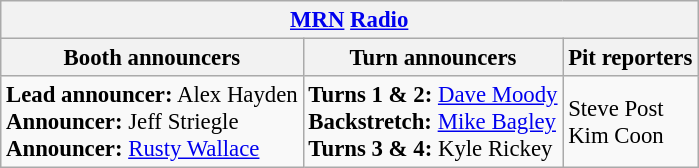<table class="wikitable" style="font-size: 95%">
<tr>
<th colspan="3"><a href='#'>MRN</a> <a href='#'>Radio</a></th>
</tr>
<tr>
<th>Booth announcers</th>
<th>Turn announcers</th>
<th>Pit reporters</th>
</tr>
<tr>
<td><strong>Lead announcer:</strong> Alex Hayden<br><strong>Announcer:</strong> Jeff Striegle<br><strong>Announcer:</strong> <a href='#'>Rusty Wallace</a></td>
<td><strong>Turns 1 & 2:</strong> <a href='#'>Dave Moody</a><br><strong>Backstretch:</strong> <a href='#'>Mike Bagley</a><br><strong>Turns 3 & 4:</strong> Kyle Rickey</td>
<td>Steve Post<br>Kim Coon</td>
</tr>
</table>
